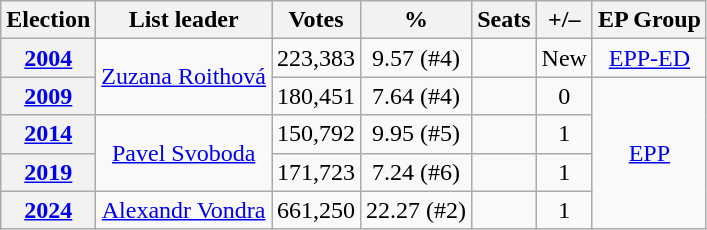<table class="wikitable" style="text-align: center;">
<tr>
<th>Election</th>
<th>List leader</th>
<th>Votes</th>
<th>%</th>
<th>Seats</th>
<th>+/–</th>
<th>EP Group</th>
</tr>
<tr>
<th><a href='#'>2004</a></th>
<td rowspan=2><a href='#'>Zuzana Roithová</a></td>
<td>223,383</td>
<td>9.57 (#4)</td>
<td></td>
<td>New</td>
<td><a href='#'>EPP-ED</a></td>
</tr>
<tr>
<th><a href='#'>2009</a></th>
<td>180,451</td>
<td>7.64 (#4)</td>
<td></td>
<td> 0</td>
<td rowspan=4><a href='#'>EPP</a></td>
</tr>
<tr>
<th><a href='#'>2014</a></th>
<td rowspan=2><a href='#'>Pavel Svoboda</a></td>
<td>150,792</td>
<td>9.95 (#5)</td>
<td></td>
<td> 1</td>
</tr>
<tr>
<th><a href='#'>2019</a></th>
<td>171,723</td>
<td>7.24 (#6)</td>
<td></td>
<td> 1</td>
</tr>
<tr>
<th><a href='#'>2024</a></th>
<td><a href='#'>Alexandr Vondra</a></td>
<td>661,250</td>
<td>22.27 (#2)</td>
<td></td>
<td> 1</td>
</tr>
</table>
